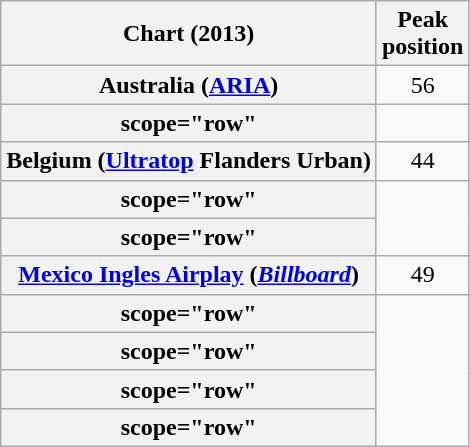<table class="wikitable sortable plainrowheaders" style="text-align:center;">
<tr>
<th>Chart (2013)</th>
<th>Peak<br>position</th>
</tr>
<tr>
<th scope="row">Australia (<a href='#'>ARIA</a>)</th>
<td>56</td>
</tr>
<tr>
<th>scope="row" </th>
</tr>
<tr>
<th scope="row">Belgium (<a href='#'>Ultratop</a> Flanders Urban)</th>
<td>44</td>
</tr>
<tr>
<th>scope="row" </th>
</tr>
<tr>
<th>scope="row" </th>
</tr>
<tr>
<th scope="row"><a href='#'>Mexico Ingles Airplay</a> (<em><a href='#'>Billboard</a></em>)</th>
<td>49</td>
</tr>
<tr>
<th>scope="row" </th>
</tr>
<tr>
<th>scope="row" </th>
</tr>
<tr>
<th>scope="row" </th>
</tr>
<tr>
<th>scope="row" </th>
</tr>
</table>
